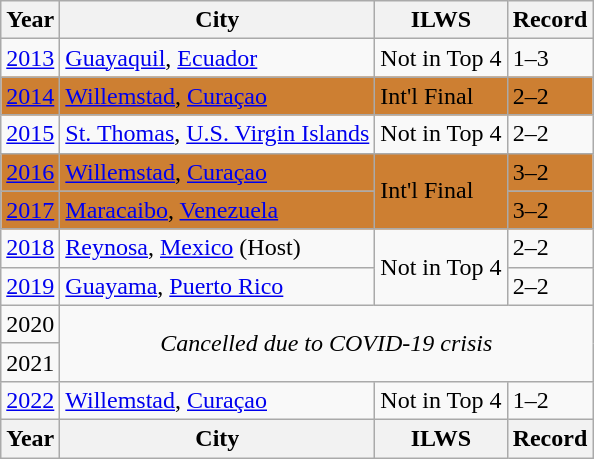<table class="wikitable">
<tr>
<th>Year</th>
<th>City</th>
<th>ILWS</th>
<th>Record</th>
</tr>
<tr>
<td><a href='#'>2013</a></td>
<td> <a href='#'>Guayaquil</a>, <a href='#'>Ecuador</a></td>
<td>Not in Top 4</td>
<td>1–3</td>
</tr>
<tr style="background:#cd7f32;">
<td><a href='#'>2014</a></td>
<td> <a href='#'>Willemstad</a>, <a href='#'>Curaçao</a></td>
<td>Int'l Final</td>
<td>2–2</td>
</tr>
<tr>
<td><a href='#'>2015</a></td>
<td> <a href='#'>St. Thomas</a>, <a href='#'>U.S. Virgin Islands</a></td>
<td>Not in Top 4</td>
<td>2–2</td>
</tr>
<tr style="background:#cd7f32;">
<td><a href='#'>2016</a></td>
<td> <a href='#'>Willemstad</a>, <a href='#'>Curaçao</a></td>
<td rowspan=2>Int'l Final</td>
<td>3–2</td>
</tr>
<tr style="background:#cd7f32;">
<td><a href='#'>2017</a></td>
<td> <a href='#'>Maracaibo</a>, <a href='#'>Venezuela</a></td>
<td>3–2</td>
</tr>
<tr>
<td><a href='#'>2018</a></td>
<td> <a href='#'>Reynosa</a>, <a href='#'>Mexico</a> (Host)</td>
<td rowspan=2>Not in Top 4</td>
<td>2–2</td>
</tr>
<tr>
<td><a href='#'>2019</a></td>
<td> <a href='#'>Guayama</a>, <a href='#'>Puerto Rico</a></td>
<td>2–2</td>
</tr>
<tr>
<td>2020</td>
<td colspan=3 rowspan=2 style="text-align:center;"><em>Cancelled due to COVID-19 crisis</em></td>
</tr>
<tr>
<td>2021</td>
</tr>
<tr>
<td><a href='#'>2022</a></td>
<td> <a href='#'>Willemstad</a>, <a href='#'>Curaçao</a></td>
<td>Not in Top 4</td>
<td>1–2</td>
</tr>
<tr>
<th>Year</th>
<th>City</th>
<th>ILWS</th>
<th>Record</th>
</tr>
</table>
